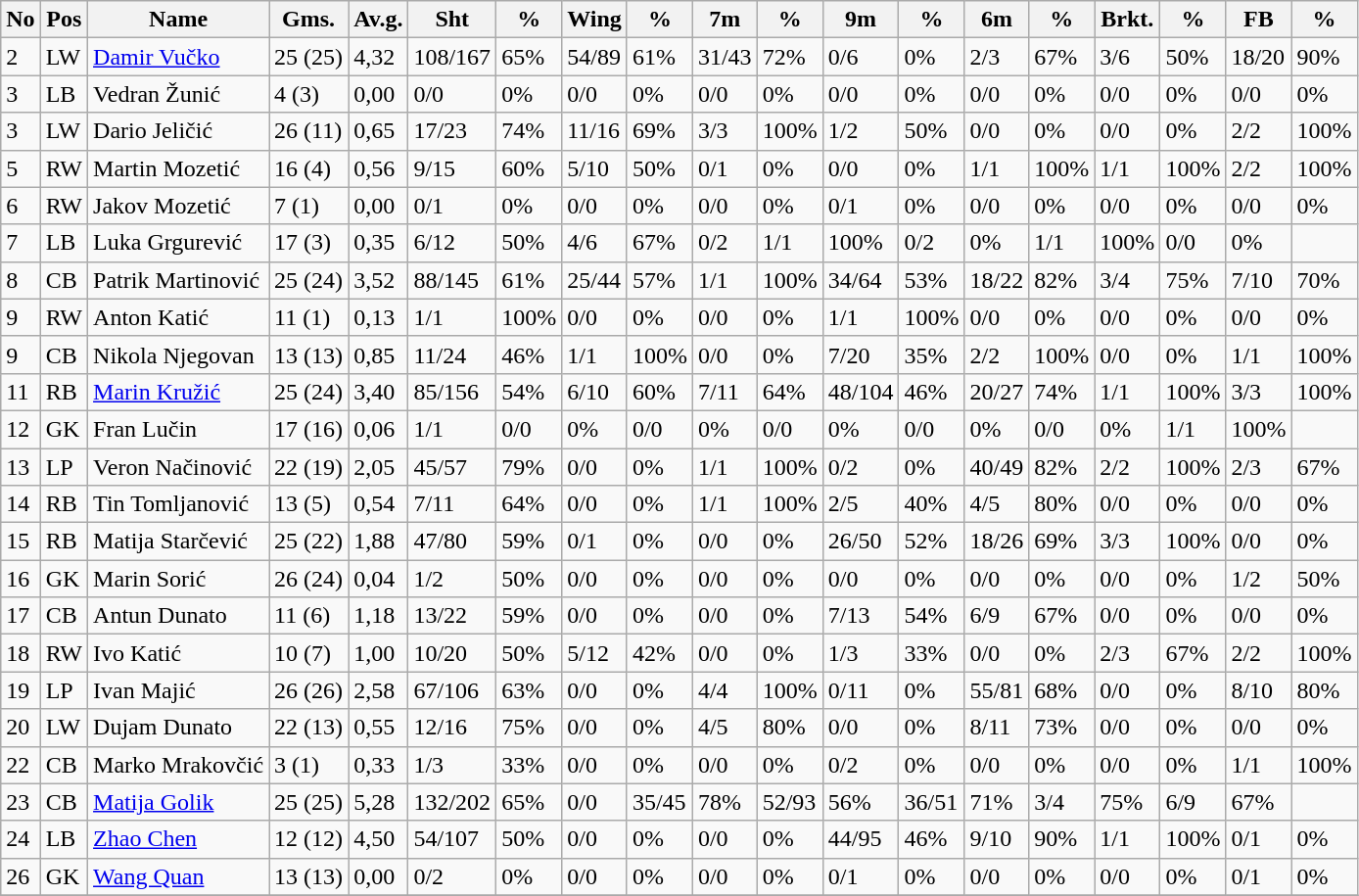<table class="wikitable">
<tr>
<th>No</th>
<th>Pos</th>
<th>Name</th>
<th>Gms.</th>
<th>Av.g.</th>
<th>Sht</th>
<th>%</th>
<th>Wing</th>
<th>%</th>
<th>7m</th>
<th>%</th>
<th>9m</th>
<th>%</th>
<th>6m</th>
<th>%</th>
<th>Brkt.</th>
<th>%</th>
<th>FB</th>
<th>%</th>
</tr>
<tr>
<td>2</td>
<td>LW</td>
<td><a href='#'>Damir Vučko</a></td>
<td>25 (25)</td>
<td>4,32</td>
<td>108/167</td>
<td>65%</td>
<td>54/89</td>
<td>61%</td>
<td>31/43</td>
<td>72%</td>
<td>0/6</td>
<td>0%</td>
<td>2/3</td>
<td>67%</td>
<td>3/6</td>
<td>50%</td>
<td>18/20</td>
<td>90%</td>
</tr>
<tr>
<td>3</td>
<td>LB</td>
<td>Vedran Žunić</td>
<td>4 (3)</td>
<td>0,00</td>
<td>0/0</td>
<td>0%</td>
<td>0/0</td>
<td>0%</td>
<td>0/0</td>
<td>0%</td>
<td>0/0</td>
<td>0%</td>
<td>0/0</td>
<td>0%</td>
<td>0/0</td>
<td>0%</td>
<td>0/0</td>
<td>0%</td>
</tr>
<tr>
<td>3</td>
<td>LW</td>
<td>Dario Jeličić</td>
<td>26 (11)</td>
<td>0,65</td>
<td>17/23</td>
<td>74%</td>
<td>11/16</td>
<td>69%</td>
<td>3/3</td>
<td>100%</td>
<td>1/2</td>
<td>50%</td>
<td>0/0</td>
<td>0%</td>
<td>0/0</td>
<td>0%</td>
<td>2/2</td>
<td>100%</td>
</tr>
<tr>
<td>5</td>
<td>RW</td>
<td>Martin Mozetić</td>
<td>16 (4)</td>
<td>0,56</td>
<td>9/15</td>
<td>60%</td>
<td>5/10</td>
<td>50%</td>
<td>0/1</td>
<td>0%</td>
<td>0/0</td>
<td>0%</td>
<td>1/1</td>
<td>100%</td>
<td>1/1</td>
<td>100%</td>
<td>2/2</td>
<td>100%</td>
</tr>
<tr>
<td>6</td>
<td>RW</td>
<td>Jakov Mozetić</td>
<td>7 (1)</td>
<td>0,00</td>
<td>0/1</td>
<td>0%</td>
<td>0/0</td>
<td>0%</td>
<td>0/0</td>
<td>0%</td>
<td>0/1</td>
<td>0%</td>
<td>0/0</td>
<td>0%</td>
<td>0/0</td>
<td>0%</td>
<td>0/0</td>
<td>0%</td>
</tr>
<tr>
<td>7</td>
<td>LB</td>
<td>Luka Grgurević</td>
<td>17 (3)</td>
<td>0,35</td>
<td>6/12</td>
<td>50%</td>
<td>4/6</td>
<td>67%</td>
<td>0/2</td>
<td 0%>1/1</td>
<td>100%</td>
<td>0/2</td>
<td>0%</td>
<td>1/1</td>
<td>100%</td>
<td>0/0</td>
<td>0%</td>
</tr>
<tr>
<td>8</td>
<td>CB</td>
<td>Patrik Martinović</td>
<td>25 (24)</td>
<td>3,52</td>
<td>88/145</td>
<td>61%</td>
<td>25/44</td>
<td>57%</td>
<td>1/1</td>
<td>100%</td>
<td>34/64</td>
<td>53%</td>
<td>18/22</td>
<td>82%</td>
<td>3/4</td>
<td>75%</td>
<td>7/10</td>
<td>70%</td>
</tr>
<tr>
<td>9</td>
<td>RW</td>
<td>Anton Katić</td>
<td>11 (1)</td>
<td>0,13</td>
<td>1/1</td>
<td>100%</td>
<td>0/0</td>
<td>0%</td>
<td>0/0</td>
<td>0%</td>
<td>1/1</td>
<td>100%</td>
<td>0/0</td>
<td>0%</td>
<td>0/0</td>
<td>0%</td>
<td>0/0</td>
<td>0%</td>
</tr>
<tr>
<td>9</td>
<td>CB</td>
<td>Nikola Njegovan</td>
<td>13 (13)</td>
<td>0,85</td>
<td>11/24</td>
<td>46%</td>
<td>1/1</td>
<td>100%</td>
<td>0/0</td>
<td>0%</td>
<td>7/20</td>
<td>35%</td>
<td>2/2</td>
<td>100%</td>
<td>0/0</td>
<td>0%</td>
<td>1/1</td>
<td>100%</td>
</tr>
<tr>
<td>11</td>
<td>RB</td>
<td><a href='#'>Marin Kružić</a></td>
<td>25 (24)</td>
<td>3,40</td>
<td>85/156</td>
<td>54%</td>
<td>6/10</td>
<td>60%</td>
<td>7/11</td>
<td>64%</td>
<td>48/104</td>
<td>46%</td>
<td>20/27</td>
<td>74%</td>
<td>1/1</td>
<td>100%</td>
<td>3/3</td>
<td>100%</td>
</tr>
<tr>
<td>12</td>
<td>GK</td>
<td>Fran Lučin</td>
<td>17 (16)</td>
<td>0,06</td>
<td>1/1</td>
<td>0/0</td>
<td>0%</td>
<td>0/0</td>
<td>0%</td>
<td>0/0</td>
<td>0%</td>
<td>0/0</td>
<td>0%</td>
<td>0/0</td>
<td>0%</td>
<td>1/1</td>
<td>100%</td>
</tr>
<tr>
<td>13</td>
<td>LP</td>
<td>Veron Načinović</td>
<td>22 (19)</td>
<td>2,05</td>
<td>45/57</td>
<td>79%</td>
<td>0/0</td>
<td>0%</td>
<td>1/1</td>
<td>100%</td>
<td>0/2</td>
<td>0%</td>
<td>40/49</td>
<td>82%</td>
<td>2/2</td>
<td>100%</td>
<td>2/3</td>
<td>67%</td>
</tr>
<tr>
<td>14</td>
<td>RB</td>
<td>Tin Tomljanović</td>
<td>13 (5)</td>
<td>0,54</td>
<td>7/11</td>
<td>64%</td>
<td>0/0</td>
<td>0%</td>
<td>1/1</td>
<td>100%</td>
<td>2/5</td>
<td>40%</td>
<td>4/5</td>
<td>80%</td>
<td>0/0</td>
<td>0%</td>
<td>0/0</td>
<td>0%</td>
</tr>
<tr>
<td>15</td>
<td>RB</td>
<td>Matija Starčević</td>
<td>25 (22)</td>
<td>1,88</td>
<td>47/80</td>
<td>59%</td>
<td>0/1</td>
<td>0%</td>
<td>0/0</td>
<td>0%</td>
<td>26/50</td>
<td>52%</td>
<td>18/26</td>
<td>69%</td>
<td>3/3</td>
<td>100%</td>
<td>0/0</td>
<td>0%</td>
</tr>
<tr>
<td>16</td>
<td>GK</td>
<td>Marin Sorić</td>
<td>26 (24)</td>
<td>0,04</td>
<td>1/2</td>
<td>50%</td>
<td>0/0</td>
<td>0%</td>
<td>0/0</td>
<td>0%</td>
<td>0/0</td>
<td>0%</td>
<td>0/0</td>
<td>0%</td>
<td>0/0</td>
<td>0%</td>
<td>1/2</td>
<td>50%</td>
</tr>
<tr>
<td>17</td>
<td>CB</td>
<td>Antun Dunato</td>
<td>11 (6)</td>
<td>1,18</td>
<td>13/22</td>
<td>59%</td>
<td>0/0</td>
<td>0%</td>
<td>0/0</td>
<td>0%</td>
<td>7/13</td>
<td>54%</td>
<td>6/9</td>
<td>67%</td>
<td>0/0</td>
<td>0%</td>
<td>0/0</td>
<td>0%</td>
</tr>
<tr>
<td>18</td>
<td>RW</td>
<td>Ivo Katić</td>
<td>10 (7)</td>
<td>1,00</td>
<td>10/20</td>
<td>50%</td>
<td>5/12</td>
<td>42%</td>
<td>0/0</td>
<td>0%</td>
<td>1/3</td>
<td>33%</td>
<td>0/0</td>
<td>0%</td>
<td>2/3</td>
<td>67%</td>
<td>2/2</td>
<td>100%</td>
</tr>
<tr>
<td>19</td>
<td>LP</td>
<td>Ivan Majić</td>
<td>26 (26)</td>
<td>2,58</td>
<td>67/106</td>
<td>63%</td>
<td>0/0</td>
<td>0%</td>
<td>4/4</td>
<td>100%</td>
<td>0/11</td>
<td>0%</td>
<td>55/81</td>
<td>68%</td>
<td>0/0</td>
<td>0%</td>
<td>8/10</td>
<td>80%</td>
</tr>
<tr>
<td>20</td>
<td>LW</td>
<td>Dujam Dunato</td>
<td>22 (13)</td>
<td>0,55</td>
<td>12/16</td>
<td>75%</td>
<td>0/0</td>
<td>0%</td>
<td>4/5</td>
<td>80%</td>
<td>0/0</td>
<td>0%</td>
<td>8/11</td>
<td>73%</td>
<td>0/0</td>
<td>0%</td>
<td>0/0</td>
<td>0%</td>
</tr>
<tr>
<td>22</td>
<td>CB</td>
<td>Marko Mrakovčić</td>
<td>3 (1)</td>
<td>0,33</td>
<td>1/3</td>
<td>33%</td>
<td>0/0</td>
<td>0%</td>
<td>0/0</td>
<td>0%</td>
<td>0/2</td>
<td>0%</td>
<td>0/0</td>
<td>0%</td>
<td>0/0</td>
<td>0%</td>
<td>1/1</td>
<td>100%</td>
</tr>
<tr>
<td>23</td>
<td>CB</td>
<td><a href='#'>Matija Golik</a></td>
<td>25 (25)</td>
<td>5,28</td>
<td>132/202</td>
<td>65%</td>
<td>0/0</td>
<td>35/45</td>
<td>78%</td>
<td>52/93</td>
<td>56%</td>
<td>36/51</td>
<td>71%</td>
<td>3/4</td>
<td>75%</td>
<td>6/9</td>
<td>67%</td>
</tr>
<tr>
<td>24</td>
<td>LB</td>
<td><a href='#'>Zhao Chen</a></td>
<td>12 (12)</td>
<td>4,50</td>
<td>54/107</td>
<td>50%</td>
<td>0/0</td>
<td>0%</td>
<td>0/0</td>
<td>0%</td>
<td>44/95</td>
<td>46%</td>
<td>9/10</td>
<td>90%</td>
<td>1/1</td>
<td>100%</td>
<td>0/1</td>
<td>0%</td>
</tr>
<tr>
<td>26</td>
<td>GK</td>
<td><a href='#'>Wang Quan</a></td>
<td>13 (13)</td>
<td>0,00</td>
<td>0/2</td>
<td>0%</td>
<td>0/0</td>
<td>0%</td>
<td>0/0</td>
<td>0%</td>
<td>0/1</td>
<td>0%</td>
<td>0/0</td>
<td>0%</td>
<td>0/0</td>
<td>0%</td>
<td>0/1</td>
<td>0%</td>
</tr>
<tr>
</tr>
</table>
